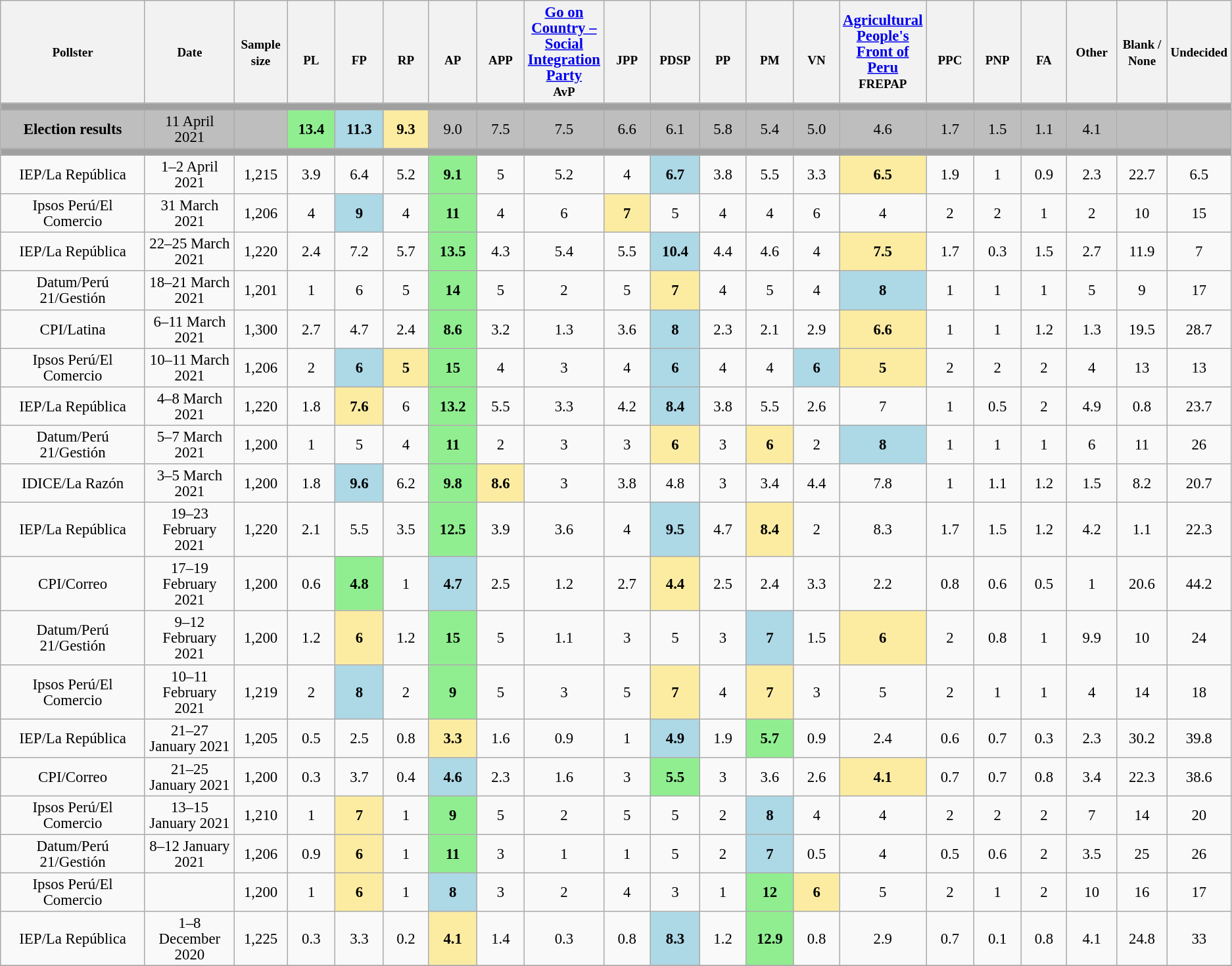<table class="wikitable mw-datatable collapsible" style="text-align:center; font-size:95%; line-height:16px;">
<tr style="height:42px;">
<th style="width:175px;"><small>Pollster</small></th>
<th style="width:95px;"><small>Date</small></th>
<th style="width:50px;"><small>Sample size</small></th>
<th style="width:50px;"><br><small><strong>PL</strong></small></th>
<th style="width:50px;"><br><small><strong>FP</strong></small></th>
<th style="width:50px;"><br><small><strong>RP</strong></small></th>
<th style="width:50px;"><br><small><strong>AP</strong></small></th>
<th style="width:50px;"><br><small><strong>APP</strong></small></th>
<th style="width:50px;"><a href='#'>Go on Country – Social Integration Party</a><br><small><strong>AvP</strong></small></th>
<th style="width:50px;"><br><small><strong>JPP</strong></small></th>
<th style="width:50px;"><br><small><strong>PDSP</strong></small></th>
<th style="width:50px;"><br><small><strong>PP</strong></small></th>
<th style="width:50px;"><br><small><strong>PM</strong></small></th>
<th style="width:50px;"><br><small><strong>VN</strong></small></th>
<th style="width:50px;"><a href='#'>Agricultural People's Front of Peru</a><br><small><strong>FREPAP</strong></small></th>
<th style="width:50px;"><br><small><strong>PPC</strong></small></th>
<th style="width:50px;"><br><small><strong>PNP</strong></small></th>
<th style="width:50px;"><br><small><strong>FA</strong></small></th>
<th style="width:50px;"><small>Other</small></th>
<th style="width:50px;"><small>Blank / None</small></th>
<th style="width:50px;"><small>Undecided</small></th>
</tr>
<tr>
<td colspan="21" style="background:#A0A0A0"></td>
</tr>
<tr style="background-color:#BEBEBE;">
<td><strong>Election results</strong></td>
<td>11 April 2021</td>
<td></td>
<td align="center" style="background:lightgreen"><strong>13.4</strong></td>
<td align="center" style="background:lightblue"><strong>11.3</strong></td>
<td align="center" style="background:#fceca2"><strong>9.3</strong></td>
<td>9.0</td>
<td>7.5</td>
<td>7.5</td>
<td>6.6</td>
<td>6.1</td>
<td>5.8</td>
<td>5.4</td>
<td>5.0</td>
<td>4.6</td>
<td>1.7</td>
<td>1.5</td>
<td>1.1</td>
<td>4.1</td>
<td></td>
<td></td>
</tr>
<tr>
<td colspan="21" style="background:#A0A0A0"></td>
</tr>
<tr>
<td>IEP/La República</td>
<td>1–2 April 2021</td>
<td>1,215</td>
<td>3.9</td>
<td>6.4</td>
<td>5.2</td>
<td align="center" style="background:lightgreen"><strong>9.1</strong></td>
<td>5</td>
<td>5.2</td>
<td>4</td>
<td align="center" style="background:lightblue"><strong>6.7</strong></td>
<td>3.8</td>
<td>5.5</td>
<td>3.3</td>
<td align="center" style="background:#fceca2"><strong>6.5</strong></td>
<td>1.9</td>
<td>1</td>
<td>0.9</td>
<td>2.3</td>
<td>22.7</td>
<td>6.5</td>
</tr>
<tr>
<td>Ipsos Perú/El Comercio</td>
<td>31 March 2021</td>
<td>1,206</td>
<td>4</td>
<td align="center" style="background:lightblue"><strong>9</strong></td>
<td>4</td>
<td align="center" style="background:lightgreen"><strong>11</strong></td>
<td>4</td>
<td>6</td>
<td align="center" style="background:#fceca2"><strong>7</strong></td>
<td>5</td>
<td>4</td>
<td>4</td>
<td>6</td>
<td>4</td>
<td>2</td>
<td>2</td>
<td>1</td>
<td>2</td>
<td>10</td>
<td>15</td>
</tr>
<tr>
<td>IEP/La República</td>
<td>22–25 March 2021</td>
<td>1,220</td>
<td>2.4</td>
<td>7.2</td>
<td>5.7</td>
<td align="center" style="background:lightgreen"><strong>13.5</strong></td>
<td>4.3</td>
<td>5.4</td>
<td>5.5</td>
<td align="center" style="background:lightblue"><strong>10.4</strong></td>
<td>4.4</td>
<td>4.6</td>
<td>4</td>
<td align="center" style="background:#fceca2"><strong>7.5</strong></td>
<td>1.7</td>
<td>0.3</td>
<td>1.5</td>
<td>2.7</td>
<td>11.9</td>
<td>7</td>
</tr>
<tr>
<td>Datum/Perú 21/Gestión</td>
<td>18–21 March 2021</td>
<td>1,201</td>
<td>1</td>
<td>6</td>
<td>5</td>
<td align="center" style="background:lightgreen"><strong>14</strong></td>
<td>5</td>
<td>2</td>
<td>5</td>
<td align="center" style="background:#fceca2"><strong>7</strong></td>
<td>4</td>
<td>5</td>
<td>4</td>
<td align="center" style="background:lightblue"><strong>8</strong></td>
<td>1</td>
<td>1</td>
<td>1</td>
<td>5</td>
<td>9</td>
<td>17</td>
</tr>
<tr>
<td>CPI/Latina</td>
<td>6–11 March 2021</td>
<td>1,300</td>
<td>2.7</td>
<td>4.7</td>
<td>2.4</td>
<td align="center" style="background:lightgreen"><strong>8.6</strong></td>
<td>3.2</td>
<td>1.3</td>
<td>3.6</td>
<td align="center" style="background:lightblue"><strong>8</strong></td>
<td>2.3</td>
<td>2.1</td>
<td>2.9</td>
<td align="center" style="background:#fceca2"><strong>6.6</strong></td>
<td>1</td>
<td>1</td>
<td>1.2</td>
<td>1.3</td>
<td>19.5</td>
<td>28.7</td>
</tr>
<tr>
<td>Ipsos Perú/El Comercio</td>
<td>10–11 March 2021</td>
<td>1,206</td>
<td>2</td>
<td align="center" style="background:lightblue"><strong>6</strong></td>
<td align="center" style="background:#fceca2"><strong>5</strong></td>
<td align="center" style="background:lightgreen"><strong>15</strong></td>
<td>4</td>
<td>3</td>
<td>4</td>
<td align="center" style="background:lightblue"><strong>6</strong></td>
<td>4</td>
<td>4</td>
<td align="center" style="background:lightblue"><strong>6</strong></td>
<td align="center" style="background:#fceca2"><strong>5</strong></td>
<td>2</td>
<td>2</td>
<td>2</td>
<td>4</td>
<td>13</td>
<td>13</td>
</tr>
<tr>
<td>IEP/La República</td>
<td>4–8 March 2021</td>
<td>1,220</td>
<td>1.8</td>
<td align="center" style="background:#fceca2"><strong>7.6</strong></td>
<td>6</td>
<td align="center" style="background:lightgreen"><strong>13.2</strong></td>
<td>5.5</td>
<td>3.3</td>
<td>4.2</td>
<td align="center" style="background:lightblue"><strong>8.4</strong></td>
<td>3.8</td>
<td>5.5</td>
<td>2.6</td>
<td>7</td>
<td>1</td>
<td>0.5</td>
<td>2</td>
<td>4.9</td>
<td>0.8</td>
<td>23.7</td>
</tr>
<tr>
<td>Datum/Perú 21/Gestión</td>
<td>5–7 March 2021</td>
<td>1,200</td>
<td>1</td>
<td>5</td>
<td>4</td>
<td align="center" style="background:lightgreen"><strong>11</strong></td>
<td>2</td>
<td>3</td>
<td>3</td>
<td align="center" style="background:#fceca2"><strong>6</strong></td>
<td>3</td>
<td align="center" style="background:#fceca2"><strong>6</strong></td>
<td>2</td>
<td align="center" style="background:lightblue"><strong>8</strong></td>
<td>1</td>
<td>1</td>
<td>1</td>
<td>6</td>
<td>11</td>
<td>26</td>
</tr>
<tr>
<td>IDICE/La Razón</td>
<td>3–5 March 2021</td>
<td>1,200</td>
<td>1.8</td>
<td align="center" style="background:lightblue"><strong>9.6</strong></td>
<td>6.2</td>
<td align="center" style="background:lightgreen"><strong>9.8</strong></td>
<td align="center" style="background:#fceca2"><strong>8.6</strong></td>
<td>3</td>
<td>3.8</td>
<td>4.8</td>
<td>3</td>
<td>3.4</td>
<td>4.4</td>
<td>7.8</td>
<td>1</td>
<td>1.1</td>
<td>1.2</td>
<td>1.5</td>
<td>8.2</td>
<td>20.7</td>
</tr>
<tr>
<td>IEP/La República</td>
<td>19–23 February 2021</td>
<td>1,220</td>
<td>2.1</td>
<td>5.5</td>
<td>3.5</td>
<td align="center" style="background:lightgreen"><strong>12.5</strong></td>
<td>3.9</td>
<td>3.6</td>
<td>4</td>
<td align="center" style="background:lightblue"><strong>9.5</strong></td>
<td>4.7</td>
<td align="center" style="background:#fceca2"><strong>8.4</strong></td>
<td>2</td>
<td>8.3</td>
<td>1.7</td>
<td>1.5</td>
<td>1.2</td>
<td>4.2</td>
<td>1.1</td>
<td>22.3</td>
</tr>
<tr>
<td>CPI/Correo</td>
<td>17–19 February 2021</td>
<td>1,200</td>
<td>0.6</td>
<td align="center" style="background:lightgreen"><strong>4.8</strong></td>
<td>1</td>
<td align="center" style="background:lightblue"><strong>4.7</strong></td>
<td>2.5</td>
<td>1.2</td>
<td>2.7</td>
<td align="center" style="background:#fceca2"><strong>4.4</strong></td>
<td>2.5</td>
<td>2.4</td>
<td>3.3</td>
<td>2.2</td>
<td>0.8</td>
<td>0.6</td>
<td>0.5</td>
<td>1</td>
<td>20.6</td>
<td>44.2</td>
</tr>
<tr>
<td>Datum/Perú 21/Gestión</td>
<td>9–12 February 2021</td>
<td>1,200</td>
<td>1.2</td>
<td align="center" style="background:#fceca2"><strong>6</strong></td>
<td>1.2</td>
<td align="center" style="background:lightgreen"><strong>15</strong></td>
<td>5</td>
<td>1.1</td>
<td>3</td>
<td>5</td>
<td>3</td>
<td align="center" style="background:lightblue"><strong>7</strong></td>
<td>1.5</td>
<td align="center" style="background:#fceca2"><strong>6</strong></td>
<td>2</td>
<td>0.8</td>
<td>1</td>
<td>9.9</td>
<td>10</td>
<td>24</td>
</tr>
<tr>
<td>Ipsos Perú/El Comercio</td>
<td>10–11 February 2021</td>
<td>1,219</td>
<td>2</td>
<td align="center" style="background:lightblue"><strong>8</strong></td>
<td>2</td>
<td align="center" style="background:lightgreen"><strong>9</strong></td>
<td>5</td>
<td>3</td>
<td>5</td>
<td align="center" style="background:#fceca2"><strong>7</strong></td>
<td>4</td>
<td align="center" style="background:#fceca2"><strong>7</strong></td>
<td>3</td>
<td>5</td>
<td>2</td>
<td>1</td>
<td>1</td>
<td>4</td>
<td>14</td>
<td>18</td>
</tr>
<tr>
<td>IEP/La República</td>
<td>21–27 January 2021</td>
<td>1,205</td>
<td>0.5</td>
<td>2.5</td>
<td>0.8</td>
<td align="center" style="background:#fceca2"><strong>3.3</strong></td>
<td>1.6</td>
<td>0.9</td>
<td>1</td>
<td align="center" style="background:lightblue"><strong>4.9</strong></td>
<td>1.9</td>
<td align="center" style="background:lightgreen"><strong>5.7</strong></td>
<td>0.9</td>
<td>2.4</td>
<td>0.6</td>
<td>0.7</td>
<td>0.3</td>
<td>2.3</td>
<td>30.2</td>
<td>39.8</td>
</tr>
<tr>
<td>CPI/Correo</td>
<td>21–25 January 2021</td>
<td>1,200</td>
<td>0.3</td>
<td>3.7</td>
<td>0.4</td>
<td align="center" style="background:lightblue"><strong>4.6</strong></td>
<td>2.3</td>
<td>1.6</td>
<td>3</td>
<td align="center" style="background:lightgreen"><strong>5.5</strong></td>
<td>3</td>
<td>3.6</td>
<td>2.6</td>
<td align="center" style="background:#fceca2"><strong>4.1</strong></td>
<td>0.7</td>
<td>0.7</td>
<td>0.8</td>
<td>3.4</td>
<td>22.3</td>
<td>38.6</td>
</tr>
<tr>
<td>Ipsos Perú/El Comercio</td>
<td>13–15 January 2021</td>
<td>1,210</td>
<td>1</td>
<td align="center" style="background:#fceca2"><strong>7</strong></td>
<td>1</td>
<td align="center" style="background:lightgreen"><strong>9</strong></td>
<td>5</td>
<td>2</td>
<td>5</td>
<td>5</td>
<td>2</td>
<td align="center" style="background:lightblue"><strong>8</strong></td>
<td>4</td>
<td>4</td>
<td>2</td>
<td>2</td>
<td>2</td>
<td>7</td>
<td>14</td>
<td>20</td>
</tr>
<tr>
<td>Datum/Perú 21/Gestión</td>
<td>8–12 January 2021</td>
<td>1,206</td>
<td>0.9</td>
<td align="center" style="background:#fceca2"><strong>6</strong></td>
<td>1</td>
<td align="center" style="background:lightgreen"><strong>11</strong></td>
<td>3</td>
<td>1</td>
<td>1</td>
<td>5</td>
<td>2</td>
<td align="center" style="background:lightblue"><strong>7</strong></td>
<td>0.5</td>
<td>4</td>
<td>0.5</td>
<td>0.6</td>
<td>2</td>
<td>3.5</td>
<td>25</td>
<td>26</td>
</tr>
<tr>
<td>Ipsos Perú/El Comercio</td>
<td></td>
<td>1,200</td>
<td>1</td>
<td align="center" style="background:#fceca2"><strong>6</strong></td>
<td>1</td>
<td align="center" style="background:lightblue"><strong>8</strong></td>
<td>3</td>
<td>2</td>
<td>4</td>
<td>3</td>
<td>1</td>
<td align="center" style="background:lightgreen"><strong>12</strong></td>
<td align="center" style="background:#fceca2"><strong>6</strong></td>
<td>5</td>
<td>2</td>
<td>1</td>
<td>2</td>
<td>10</td>
<td>16</td>
<td>17</td>
</tr>
<tr>
<td>IEP/La República</td>
<td>1–8 December 2020</td>
<td>1,225</td>
<td>0.3</td>
<td>3.3</td>
<td>0.2</td>
<td align="center" style="background:#fceca2"><strong>4.1</strong></td>
<td>1.4</td>
<td>0.3</td>
<td>0.8</td>
<td align="center" style="background:lightblue"><strong>8.3</strong></td>
<td>1.2</td>
<td align="center" style="background:lightgreen"><strong>12.9</strong></td>
<td>0.8</td>
<td>2.9</td>
<td>0.7</td>
<td>0.1</td>
<td>0.8</td>
<td>4.1</td>
<td>24.8</td>
<td>33</td>
</tr>
<tr>
</tr>
</table>
